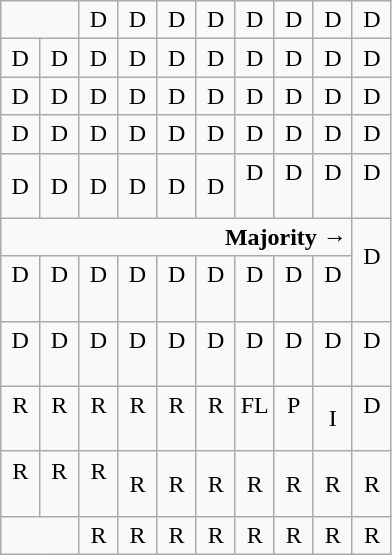<table class="wikitable" style="text-align:center">
<tr>
<td colspan=2> </td>
<td>D</td>
<td>D</td>
<td>D</td>
<td>D</td>
<td>D</td>
<td>D</td>
<td>D</td>
<td>D</td>
</tr>
<tr>
<td width=10% >D</td>
<td width=10% >D</td>
<td width=10% >D</td>
<td width=10% >D</td>
<td width=10% >D</td>
<td width=10% >D</td>
<td width=10% >D</td>
<td width=10% >D</td>
<td width=10% >D</td>
<td width=10% >D</td>
</tr>
<tr>
<td>D</td>
<td>D</td>
<td>D</td>
<td>D</td>
<td>D</td>
<td>D</td>
<td>D</td>
<td>D</td>
<td>D</td>
<td>D</td>
</tr>
<tr>
<td>D</td>
<td>D</td>
<td>D</td>
<td>D</td>
<td>D</td>
<td>D</td>
<td>D</td>
<td>D</td>
<td>D</td>
<td>D</td>
</tr>
<tr>
<td>D</td>
<td>D</td>
<td>D</td>
<td>D</td>
<td>D</td>
<td>D</td>
<td>D<br><br></td>
<td>D<br><br></td>
<td>D<br><br></td>
<td>D<br><br></td>
</tr>
<tr>
<td colspan=9 align=right><strong>Majority →</strong></td>
<td rowspan=2 >D<br><br></td>
</tr>
<tr>
<td>D<br><br></td>
<td>D<br><br></td>
<td>D<br><br></td>
<td>D<br><br></td>
<td>D<br><br></td>
<td>D<br><br></td>
<td>D<br><br></td>
<td>D<br><br></td>
<td>D<br><br></td>
</tr>
<tr>
<td>D<br><br></td>
<td>D<br><br></td>
<td>D<br><br></td>
<td>D<br><br></td>
<td>D<br><br></td>
<td>D<br><br></td>
<td>D<br><br></td>
<td>D<br><br></td>
<td>D<br><br></td>
<td>D<br><br></td>
</tr>
<tr>
<td>R<br><br></td>
<td>R<br><br></td>
<td>R<br><br></td>
<td>R<br><br></td>
<td>R<br><br></td>
<td>R<br><br></td>
<td>FL<br><br></td>
<td>P<br><br></td>
<td>I</td>
<td>D<br><br></td>
</tr>
<tr>
<td>R<br><br></td>
<td>R<br><br></td>
<td>R<br><br></td>
<td>R</td>
<td>R</td>
<td>R</td>
<td>R</td>
<td>R</td>
<td>R</td>
<td>R</td>
</tr>
<tr>
<td colspan=2></td>
<td>R</td>
<td>R</td>
<td>R</td>
<td>R</td>
<td>R</td>
<td>R</td>
<td>R</td>
<td>R</td>
</tr>
</table>
